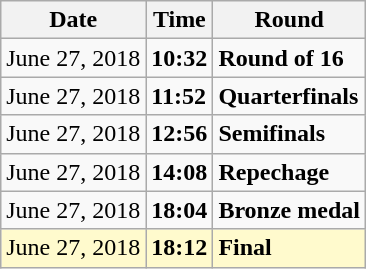<table class="wikitable">
<tr>
<th>Date</th>
<th>Time</th>
<th>Round</th>
</tr>
<tr>
<td>June 27, 2018</td>
<td><strong>10:32</strong></td>
<td><strong>Round of 16</strong></td>
</tr>
<tr>
<td>June 27, 2018</td>
<td><strong>11:52</strong></td>
<td><strong>Quarterfinals</strong></td>
</tr>
<tr>
<td>June 27, 2018</td>
<td><strong>12:56</strong></td>
<td><strong>Semifinals</strong></td>
</tr>
<tr>
<td>June 27, 2018</td>
<td><strong>14:08</strong></td>
<td><strong>Repechage</strong></td>
</tr>
<tr>
<td>June 27, 2018</td>
<td><strong>18:04</strong></td>
<td><strong>Bronze medal</strong></td>
</tr>
<tr style=background:lemonchiffon>
<td>June 27, 2018</td>
<td><strong>18:12</strong></td>
<td><strong>Final</strong></td>
</tr>
</table>
